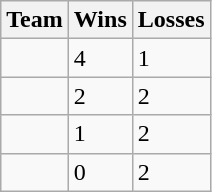<table class=wikitable>
<tr>
<th>Team</th>
<th>Wins</th>
<th>Losses</th>
</tr>
<tr>
<td><strong></strong></td>
<td>4</td>
<td>1</td>
</tr>
<tr>
<td></td>
<td>2</td>
<td>2</td>
</tr>
<tr>
<td></td>
<td>1</td>
<td>2</td>
</tr>
<tr>
<td></td>
<td>0</td>
<td>2</td>
</tr>
</table>
